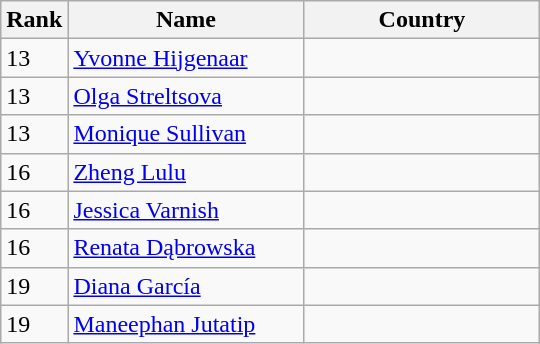<table class="wikitable">
<tr>
<th width=20>Rank</th>
<th width=150>Name</th>
<th width=150>Country</th>
</tr>
<tr>
<td>13</td>
<td><a href='#'>Yvonne Hijgenaar</a></td>
<td></td>
</tr>
<tr>
<td>13</td>
<td><a href='#'>Olga Streltsova</a></td>
<td></td>
</tr>
<tr>
<td>13</td>
<td><a href='#'>Monique Sullivan</a></td>
<td></td>
</tr>
<tr>
<td>16</td>
<td><a href='#'>Zheng Lulu</a></td>
<td></td>
</tr>
<tr>
<td>16</td>
<td><a href='#'>Jessica Varnish</a></td>
<td></td>
</tr>
<tr>
<td>16</td>
<td><a href='#'>Renata Dąbrowska</a></td>
<td></td>
</tr>
<tr>
<td>19</td>
<td><a href='#'>Diana García</a></td>
<td></td>
</tr>
<tr>
<td>19</td>
<td><a href='#'>Maneephan Jutatip</a></td>
<td></td>
</tr>
</table>
